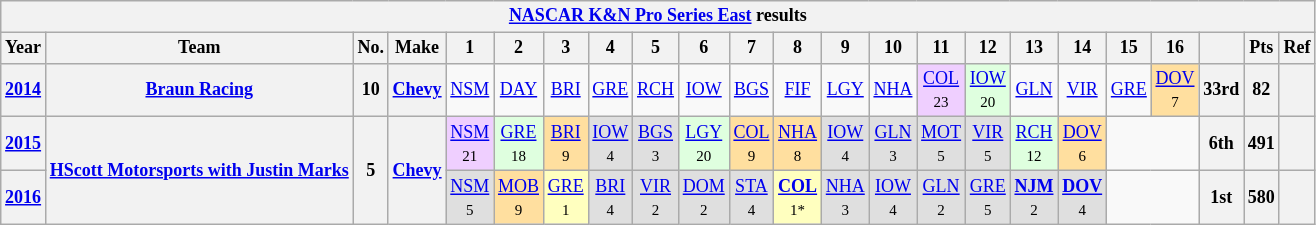<table class="wikitable" style="text-align:center; font-size:75%">
<tr>
<th colspan=45><a href='#'>NASCAR K&N Pro Series East</a> results</th>
</tr>
<tr>
<th>Year</th>
<th>Team</th>
<th>No.</th>
<th>Make</th>
<th>1</th>
<th>2</th>
<th>3</th>
<th>4</th>
<th>5</th>
<th>6</th>
<th>7</th>
<th>8</th>
<th>9</th>
<th>10</th>
<th>11</th>
<th>12</th>
<th>13</th>
<th>14</th>
<th>15</th>
<th>16</th>
<th></th>
<th>Pts</th>
<th>Ref</th>
</tr>
<tr>
<th><a href='#'>2014</a></th>
<th><a href='#'>Braun Racing</a></th>
<th>10</th>
<th><a href='#'>Chevy</a></th>
<td><a href='#'>NSM</a></td>
<td><a href='#'>DAY</a></td>
<td><a href='#'>BRI</a></td>
<td><a href='#'>GRE</a></td>
<td><a href='#'>RCH</a></td>
<td><a href='#'>IOW</a></td>
<td><a href='#'>BGS</a></td>
<td><a href='#'>FIF</a></td>
<td><a href='#'>LGY</a></td>
<td><a href='#'>NHA</a></td>
<td style="background:#EFCFFF;"><a href='#'>COL</a><br><small>23</small></td>
<td style="background:#DFFFDF;"><a href='#'>IOW</a><br><small>20</small></td>
<td><a href='#'>GLN</a></td>
<td><a href='#'>VIR</a></td>
<td><a href='#'>GRE</a></td>
<td style="background:#FFDF9F;"><a href='#'>DOV</a><br><small>7</small></td>
<th>33rd</th>
<th>82</th>
<th></th>
</tr>
<tr>
<th><a href='#'>2015</a></th>
<th rowspan=2><a href='#'>HScott Motorsports with Justin Marks</a></th>
<th rowspan=2>5</th>
<th rowspan=2><a href='#'>Chevy</a></th>
<td style="background:#EFCFFF;"><a href='#'>NSM</a><br><small>21</small></td>
<td style="background:#DFFFDF;"><a href='#'>GRE</a><br><small>18</small></td>
<td style="background:#FFDF9F;"><a href='#'>BRI</a><br><small>9</small></td>
<td style="background:#DFDFDF;"><a href='#'>IOW</a><br><small>4</small></td>
<td style="background:#DFDFDF;"><a href='#'>BGS</a><br><small>3</small></td>
<td style="background:#DFFFDF;"><a href='#'>LGY</a><br><small>20</small></td>
<td style="background:#FFDF9F;"><a href='#'>COL</a><br><small>9</small></td>
<td style="background:#FFDF9F;"><a href='#'>NHA</a><br><small>8</small></td>
<td style="background:#DFDFDF;"><a href='#'>IOW</a><br><small>4</small></td>
<td style="background:#DFDFDF;"><a href='#'>GLN</a><br><small>3</small></td>
<td style="background:#DFDFDF;"><a href='#'>MOT</a><br><small>5</small></td>
<td style="background:#DFDFDF;"><a href='#'>VIR</a><br><small>5</small></td>
<td style="background:#DFFFDF;"><a href='#'>RCH</a><br><small>12</small></td>
<td style="background:#FFDF9F;"><a href='#'>DOV</a><br><small>6</small></td>
<td colspan=2></td>
<th>6th</th>
<th>491</th>
<th></th>
</tr>
<tr>
<th><a href='#'>2016</a></th>
<td style="background:#DFDFDF;"><a href='#'>NSM</a><br><small>5</small></td>
<td style="background:#FFDF9F;"><a href='#'>MOB</a><br><small>9</small></td>
<td style="background:#FFFFBF;"><a href='#'>GRE</a><br><small>1</small></td>
<td style="background:#DFDFDF;"><a href='#'>BRI</a><br><small>4</small></td>
<td style="background:#DFDFDF;"><a href='#'>VIR</a><br><small>2</small></td>
<td style="background:#DFDFDF;"><a href='#'>DOM</a><br><small>2</small></td>
<td style="background:#DFDFDF;"><a href='#'>STA</a><br><small>4</small></td>
<td style="background:#FFFFBF;"><strong><a href='#'>COL</a></strong><br><small>1*</small></td>
<td style="background:#DFDFDF;"><a href='#'>NHA</a><br><small>3</small></td>
<td style="background:#DFDFDF;"><a href='#'>IOW</a><br><small>4</small></td>
<td style="background:#DFDFDF;"><a href='#'>GLN</a><br><small>2</small></td>
<td style="background:#DFDFDF;"><a href='#'>GRE</a><br><small>5</small></td>
<td style="background:#DFDFDF;"><strong><a href='#'>NJM</a></strong><br><small>2</small></td>
<td style="background:#DFDFDF;"><strong><a href='#'>DOV</a></strong><br><small>4</small></td>
<td colspan=2></td>
<th>1st</th>
<th>580</th>
<th></th>
</tr>
</table>
